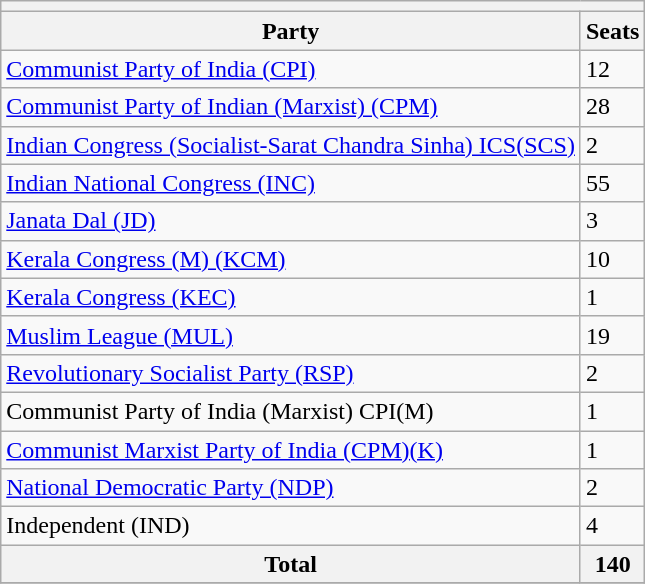<table class="wikitable sortable">
<tr>
<th colspan=10></th>
</tr>
<tr>
<th>Party</th>
<th>Seats</th>
</tr>
<tr --->
<td><a href='#'>Communist Party of India (CPI)</a></td>
<td>12</td>
</tr>
<tr --->
<td><a href='#'>Communist Party of Indian (Marxist) (CPM)</a></td>
<td>28</td>
</tr>
<tr --->
<td><a href='#'>Indian Congress (Socialist-Sarat Chandra Sinha) ICS(SCS)</a></td>
<td>2</td>
</tr>
<tr --->
<td><a href='#'>Indian National Congress (INC)</a></td>
<td>55</td>
</tr>
<tr --->
<td><a href='#'>Janata Dal (JD)</a></td>
<td>3</td>
</tr>
<tr --->
<td><a href='#'>Kerala Congress (M) (KCM)</a></td>
<td>10</td>
</tr>
<tr --->
<td><a href='#'>Kerala Congress (KEC)</a></td>
<td>1</td>
</tr>
<tr --->
<td><a href='#'>Muslim League (MUL)</a></td>
<td>19</td>
</tr>
<tr --->
<td><a href='#'>Revolutionary Socialist Party (RSP)</a></td>
<td>2</td>
</tr>
<tr --->
<td>Communist Party of India (Marxist) CPI(M)</td>
<td>1</td>
</tr>
<tr --->
<td><a href='#'>Communist Marxist Party of India (CPM)(K)</a></td>
<td>1</td>
</tr>
<tr --->
<td><a href='#'>National Democratic Party (NDP)</a></td>
<td>2</td>
</tr>
<tr --->
<td>Independent (IND)</td>
<td>4</td>
</tr>
<tr>
<th>Total</th>
<th>140</th>
</tr>
<tr>
</tr>
</table>
